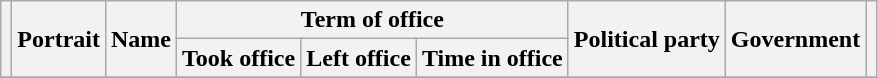<table class="wikitable" style="text-align:center">
<tr>
<th rowspan=2></th>
<th rowspan=2>Portrait</th>
<th rowspan=2>Name<br></th>
<th colspan=3>Term of office</th>
<th colspan=2 rowspan=2>Political party</th>
<th rowspan=2>Government</th>
<th rowspan=2></th>
</tr>
<tr>
<th>Took office</th>
<th>Left office</th>
<th>Time in office</th>
</tr>
<tr>
</tr>
</table>
